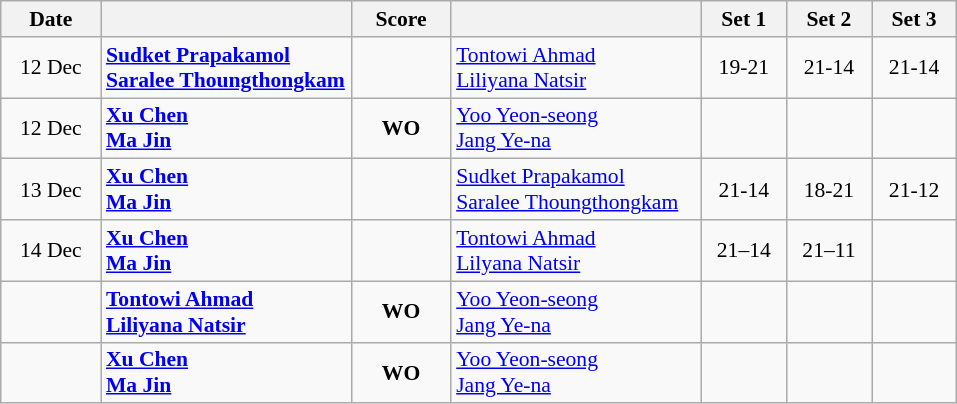<table class="wikitable" style="text-align: center; font-size:90% ">
<tr>
<th width="60">Date</th>
<th align="right" width="160"></th>
<th width="60">Score</th>
<th align="left" width="160"></th>
<th width="50">Set 1</th>
<th width="50">Set 2</th>
<th width="50">Set 3</th>
</tr>
<tr>
<td>12 Dec</td>
<td align=left><strong> <a href='#'>Sudket Prapakamol</a><br> <a href='#'>Saralee Thoungthongkam</a></strong></td>
<td align=center></td>
<td align=left> <a href='#'>Tontowi Ahmad</a><br> <a href='#'>Liliyana Natsir</a></td>
<td>19-21</td>
<td>21-14</td>
<td>21-14</td>
</tr>
<tr>
<td>12 Dec</td>
<td align=left><strong> <a href='#'>Xu Chen</a><br> <a href='#'>Ma Jin</a></strong></td>
<td align=center><strong>WO</strong></td>
<td align=left> <a href='#'>Yoo Yeon-seong</a><br> <a href='#'>Jang Ye-na</a></td>
<td></td>
<td></td>
<td></td>
</tr>
<tr>
<td>13 Dec</td>
<td align=left><strong> <a href='#'>Xu Chen</a><br> <a href='#'>Ma Jin</a></strong></td>
<td align=center></td>
<td align=left> <a href='#'>Sudket Prapakamol</a><br> <a href='#'>Saralee Thoungthongkam</a></td>
<td>21-14</td>
<td>18-21</td>
<td>21-12</td>
</tr>
<tr>
<td>14 Dec</td>
<td align=left><strong> <a href='#'>Xu Chen</a><br> <a href='#'>Ma Jin</a></strong></td>
<td align=center></td>
<td align=left> <a href='#'>Tontowi Ahmad</a><br> <a href='#'>Lilyana Natsir</a></td>
<td>21–14</td>
<td>21–11</td>
<td></td>
</tr>
<tr>
<td></td>
<td align=left><strong> <a href='#'>Tontowi Ahmad</a><br> <a href='#'>Liliyana Natsir</a></strong></td>
<td align=center><strong>WO</strong></td>
<td align=left> <a href='#'>Yoo Yeon-seong</a><br> <a href='#'>Jang Ye-na</a></td>
<td></td>
<td></td>
<td></td>
</tr>
<tr>
<td></td>
<td align=left><strong> <a href='#'>Xu Chen</a><br> <a href='#'>Ma Jin</a></strong></td>
<td align=center><strong>WO</strong></td>
<td align=left> <a href='#'>Yoo Yeon-seong</a><br> <a href='#'>Jang Ye-na</a></td>
<td></td>
<td></td>
<td></td>
</tr>
</table>
